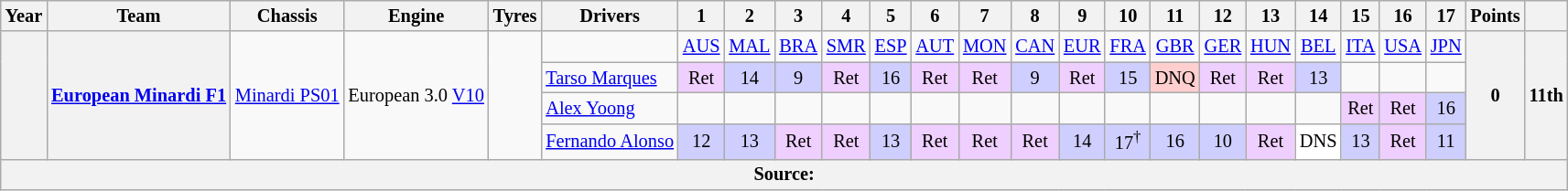<table class="wikitable" style="text-align:center; font-size:85%">
<tr>
<th>Year</th>
<th>Team</th>
<th>Chassis</th>
<th>Engine</th>
<th>Tyres</th>
<th>Drivers</th>
<th>1</th>
<th>2</th>
<th>3</th>
<th>4</th>
<th>5</th>
<th>6</th>
<th>7</th>
<th>8</th>
<th>9</th>
<th>10</th>
<th>11</th>
<th>12</th>
<th>13</th>
<th>14</th>
<th>15</th>
<th>16</th>
<th>17</th>
<th>Points</th>
<th></th>
</tr>
<tr>
<th rowspan="4"></th>
<th rowspan="4"><a href='#'>European Minardi F1</a></th>
<td rowspan="4"><a href='#'>Minardi PS01</a></td>
<td rowspan="4">European 3.0 <a href='#'>V10</a></td>
<td rowspan="4"></td>
<td></td>
<td><a href='#'>AUS</a></td>
<td><a href='#'>MAL</a></td>
<td><a href='#'>BRA</a></td>
<td><a href='#'>SMR</a></td>
<td><a href='#'>ESP</a></td>
<td><a href='#'>AUT</a></td>
<td><a href='#'>MON</a></td>
<td><a href='#'>CAN</a></td>
<td><a href='#'>EUR</a></td>
<td><a href='#'>FRA</a></td>
<td><a href='#'>GBR</a></td>
<td><a href='#'>GER</a></td>
<td><a href='#'>HUN</a></td>
<td><a href='#'>BEL</a></td>
<td><a href='#'>ITA</a></td>
<td><a href='#'>USA</a></td>
<td><a href='#'>JPN</a></td>
<th rowspan="4">0</th>
<th rowspan="4">11th</th>
</tr>
<tr>
<td align="left"> <a href='#'>Tarso Marques</a></td>
<td style="background:#EFCFFF;">Ret</td>
<td style="background:#CFCFFF;">14</td>
<td style="background:#CFCFFF;">9</td>
<td style="background:#EFCFFF;">Ret</td>
<td style="background:#CFCFFF;">16</td>
<td style="background:#EFCFFF;">Ret</td>
<td style="background:#EFCFFF;">Ret</td>
<td style="background:#CFCFFF;">9</td>
<td style="background:#EFCFFF;">Ret</td>
<td style="background:#CFCFFF;">15</td>
<td style="background:#FFCFCF;">DNQ</td>
<td style="background:#EFCFFF;">Ret</td>
<td style="background:#EFCFFF;">Ret</td>
<td style="background:#CFCFFF;">13</td>
<td></td>
<td></td>
<td></td>
</tr>
<tr>
<td align="left"> <a href='#'>Alex Yoong</a></td>
<td></td>
<td></td>
<td></td>
<td></td>
<td></td>
<td></td>
<td></td>
<td></td>
<td></td>
<td></td>
<td></td>
<td></td>
<td></td>
<td></td>
<td style="background:#EFCFFF;">Ret</td>
<td style="background:#EFCFFF;">Ret</td>
<td style="background:#CFCFFF;">16</td>
</tr>
<tr>
<td align="left"> <a href='#'>Fernando Alonso</a></td>
<td style="background:#CFCFFF;">12</td>
<td style="background:#CFCFFF;">13</td>
<td style="background:#EFCFFF;">Ret</td>
<td style="background:#EFCFFF;">Ret</td>
<td style="background:#CFCFFF;">13</td>
<td style="background:#EFCFFF;">Ret</td>
<td style="background:#EFCFFF;">Ret</td>
<td style="background:#EFCFFF;">Ret</td>
<td style="background:#CFCFFF;">14</td>
<td style="background:#CFCFFF;">17<sup>†</sup></td>
<td style="background:#CFCFFF;">16</td>
<td style="background:#CFCFFF;">10</td>
<td style="background:#EFCFFF;">Ret</td>
<td style="background:#FFFFFF;">DNS</td>
<td style="background:#CFCFFF;">13</td>
<td style="background:#EFCFFF;">Ret</td>
<td style="background:#CFCFFF;">11</td>
</tr>
<tr>
<th colspan="25">Source:</th>
</tr>
</table>
